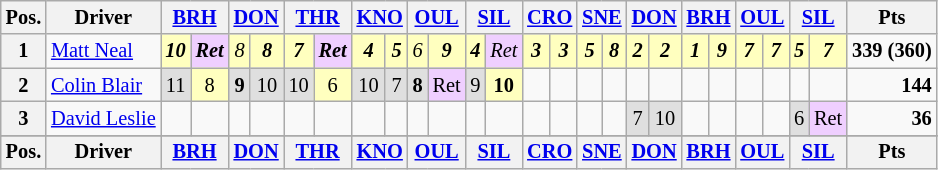<table class="wikitable" style="font-size: 85%; text-align:center;">
<tr style="vertical-align:top">
<th style="vertical-align:middle">Pos.</th>
<th style="vertical-align:middle">Driver</th>
<th colspan="2"><a href='#'>BRH</a></th>
<th colspan="2"><a href='#'>DON</a></th>
<th colspan="2"><a href='#'>THR</a></th>
<th colspan="2"><a href='#'>KNO</a></th>
<th colspan="2"><a href='#'>OUL</a></th>
<th colspan="2"><a href='#'>SIL</a></th>
<th colspan="2"><a href='#'>CRO</a></th>
<th colspan="2"><a href='#'>SNE</a></th>
<th colspan="2"><a href='#'>DON</a></th>
<th colspan="2"><a href='#'>BRH</a></th>
<th colspan="2"><a href='#'>OUL</a></th>
<th colspan="2"><a href='#'>SIL</a></th>
<th style="vertical-align:middle">Pts</th>
</tr>
<tr>
<th>1</th>
<td style="text-align:left"> <a href='#'>Matt Neal</a></td>
<td style="background:#FFFFBF;"><strong><em>10</em></strong></td>
<td style="background:#EFCFFF;"><strong><em>Ret</em></strong></td>
<td style="background:#FFFFBF;"><em>8</em></td>
<td style="background:#FFFFBF;"><strong><em>8</em></strong></td>
<td style="background:#FFFFBF;"><strong><em>7</em></strong></td>
<td style="background:#EFCFFF;"><strong><em>Ret</em></strong></td>
<td style="background:#FFFFBF;"><strong><em>4</em></strong></td>
<td style="background:#FFFFBF;"><strong><em>5</em></strong></td>
<td style="background:#FFFFBF;"><em>6</em></td>
<td style="background:#FFFFBF;"><strong><em>9</em></strong></td>
<td style="background:#FFFFBF;"><strong><em>4</em></strong></td>
<td style="background:#EFCFFF;"><em>Ret</em></td>
<td style="background:#FFFFBF;"><strong><em>3</em></strong></td>
<td style="background:#FFFFBF;"><strong><em>3</em></strong></td>
<td style="background:#FFFFBF;"><strong><em>5</em></strong></td>
<td style="background:#FFFFBF;"><strong><em>8</em></strong></td>
<td style="background:#FFFFBF;"><strong><em>2</em></strong></td>
<td style="background:#FFFFBF;"><strong><em>2</em></strong></td>
<td style="background:#FFFFBF;"><strong><em>1</em></strong></td>
<td style="background:#FFFFBF;"><strong><em>9</em></strong></td>
<td style="background:#FFFFBF;"><strong><em>7</em></strong></td>
<td style="background:#FFFFBF;"><strong><em>7</em></strong></td>
<td style="background:#FFFFBF;"><strong><em>5</em></strong></td>
<td style="background:#FFFFBF;"><strong><em>7</em></strong></td>
<td style="text-align:right"><strong>339 (360)</strong></td>
</tr>
<tr>
<th>2</th>
<td style="text-align:left"> <a href='#'>Colin Blair</a></td>
<td style="background:#DFDFDF;">11</td>
<td style="background:#FFFFBF;">8</td>
<td style="background:#DFDFDF;"><strong>9</strong></td>
<td style="background:#DFDFDF;">10</td>
<td style="background:#DFDFDF;">10</td>
<td style="background:#FFFFBF;">6</td>
<td style="background:#DFDFDF;">10</td>
<td style="background:#DFDFDF;">7</td>
<td style="background:#DFDFDF;"><strong>8</strong></td>
<td style="background:#EFCFFF;">Ret</td>
<td style="background:#DFDFDF;">9</td>
<td style="background:#FFFFBF;"><strong>10</strong></td>
<td></td>
<td></td>
<td></td>
<td></td>
<td></td>
<td></td>
<td></td>
<td></td>
<td></td>
<td></td>
<td></td>
<td></td>
<td style="text-align:right"><strong>144</strong></td>
</tr>
<tr>
<th>3</th>
<td style="text-align:left" nowrap> <a href='#'>David Leslie</a></td>
<td></td>
<td></td>
<td></td>
<td></td>
<td></td>
<td></td>
<td></td>
<td></td>
<td></td>
<td></td>
<td></td>
<td></td>
<td></td>
<td></td>
<td></td>
<td></td>
<td style="background:#DFDFDF;">7</td>
<td style="background:#DFDFDF;">10</td>
<td></td>
<td></td>
<td></td>
<td></td>
<td style="background:#DFDFDF;">6</td>
<td style="background:#EFCFFF;">Ret</td>
<td style="text-align:right"><strong>36</strong></td>
</tr>
<tr>
</tr>
<tr style="vertical-align:top">
<th style="vertical-align:middle">Pos.</th>
<th style="vertical-align:middle">Driver</th>
<th colspan="2"><a href='#'>BRH</a></th>
<th colspan="2"><a href='#'>DON</a></th>
<th colspan="2"><a href='#'>THR</a></th>
<th colspan="2"><a href='#'>KNO</a></th>
<th colspan="2"><a href='#'>OUL</a></th>
<th colspan="2"><a href='#'>SIL</a></th>
<th colspan="2"><a href='#'>CRO</a></th>
<th colspan="2"><a href='#'>SNE</a></th>
<th colspan="2"><a href='#'>DON</a></th>
<th colspan="2"><a href='#'>BRH</a></th>
<th colspan="2"><a href='#'>OUL</a></th>
<th colspan="2"><a href='#'>SIL</a></th>
<th style="vertical-align:middle">Pts</th>
</tr>
</table>
